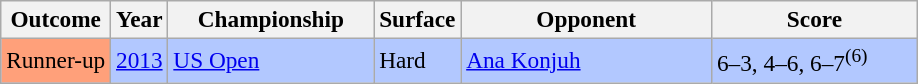<table class="sortable wikitable" style=font-size:97%>
<tr>
<th>Outcome</th>
<th>Year</th>
<th width=130>Championship</th>
<th>Surface</th>
<th width=160>Opponent</th>
<th width=130>Score</th>
</tr>
<tr style="background:#b2c8ff;">
<td style="background:#ffa07a;">Runner-up</td>
<td><a href='#'>2013</a></td>
<td><a href='#'>US Open</a></td>
<td>Hard</td>
<td> <a href='#'>Ana Konjuh</a></td>
<td>6–3, 4–6, 6–7<sup>(6)</sup></td>
</tr>
</table>
